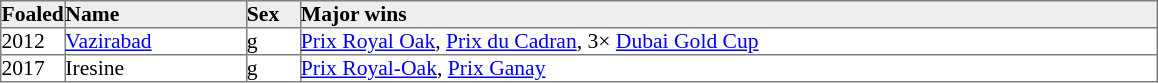<table border="1" cellpadding="0" style="border-collapse: collapse; font-size:90%">
<tr style="background:#eee;">
<td style="width:35px;"><strong>Foaled</strong></td>
<td style="width:120px;"><strong>Name</strong></td>
<td style="width:35px;"><strong>Sex</strong></td>
<td style="width:570px;"><strong>Major wins</strong></td>
</tr>
<tr>
<td>2012</td>
<td><a href='#'>Vazirabad</a></td>
<td>g</td>
<td><a href='#'>Prix Royal Oak</a>, <a href='#'>Prix du Cadran</a>, 3× <a href='#'>Dubai Gold Cup</a></td>
</tr>
<tr>
<td>2017</td>
<td>Iresine</td>
<td>g</td>
<td><a href='#'>Prix Royal-Oak</a>, <a href='#'>Prix Ganay</a></td>
</tr>
</table>
